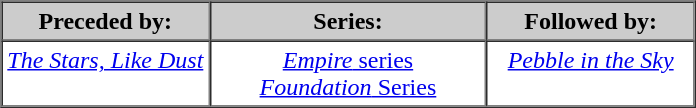<table border=1  cellpadding=3 cellspacing=0 align=center>
<tr --- bgcolor="#cccccc">
<th width="30%">Preceded by:</th>
<th width="40%">Series:<br></th>
<th width="30%">Followed by:</th>
</tr>
<tr ---- align="center">
<td><em><a href='#'>The Stars, Like Dust</a></em><br><br></td>
<td><a href='#'><em>Empire</em> series</a><br><a href='#'><em>Foundation</em> Series</a></td>
<td><em><a href='#'>Pebble in the Sky</a></em><br><br></td>
</tr>
</table>
